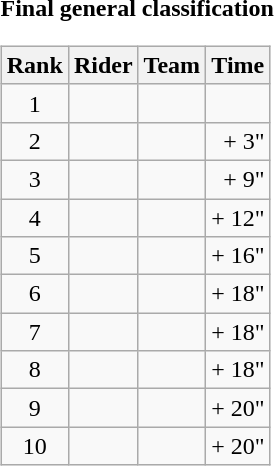<table>
<tr>
<td><strong>Final general classification</strong><br><table class="wikitable">
<tr>
<th scope="col">Rank</th>
<th scope="col">Rider</th>
<th scope="col">Team</th>
<th scope="col">Time</th>
</tr>
<tr>
<td style="text-align:center;">1</td>
<td></td>
<td></td>
<td style="text-align:right;"></td>
</tr>
<tr>
<td style="text-align:center;">2</td>
<td></td>
<td></td>
<td style="text-align:right;">+ 3"</td>
</tr>
<tr>
<td style="text-align:center;">3</td>
<td></td>
<td></td>
<td style="text-align:right;">+ 9"</td>
</tr>
<tr>
<td style="text-align:center;">4</td>
<td></td>
<td></td>
<td style="text-align:right;">+ 12"</td>
</tr>
<tr>
<td style="text-align:center;">5</td>
<td></td>
<td></td>
<td style="text-align:right;">+ 16"</td>
</tr>
<tr>
<td style="text-align:center;">6</td>
<td></td>
<td></td>
<td style="text-align:right;">+ 18"</td>
</tr>
<tr>
<td style="text-align:center;">7</td>
<td></td>
<td></td>
<td style="text-align:right;">+ 18"</td>
</tr>
<tr>
<td style="text-align:center;">8</td>
<td></td>
<td></td>
<td style="text-align:right;">+ 18"</td>
</tr>
<tr>
<td style="text-align:center;">9</td>
<td></td>
<td></td>
<td style="text-align:right;">+ 20"</td>
</tr>
<tr>
<td style="text-align:center;">10</td>
<td></td>
<td></td>
<td style="text-align:right;">+ 20"</td>
</tr>
</table>
</td>
</tr>
</table>
